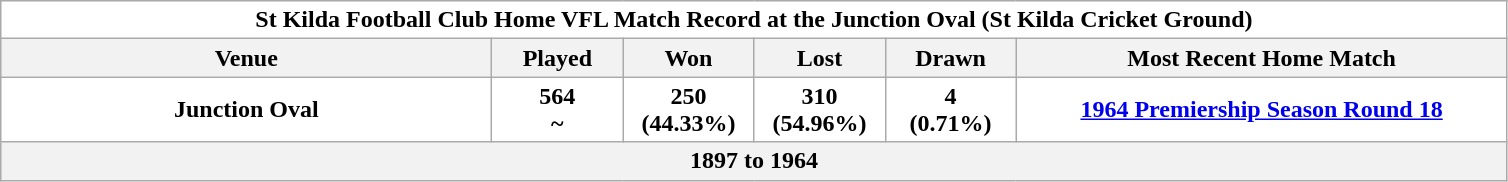<table class="wikitable">
<tr>
<th colspan=6 align="center" style="background:white">St Kilda Football Club Home VFL Match Record at the Junction Oval (St Kilda Cricket Ground)</th>
</tr>
<tr>
<th align="center" width="320">Venue</th>
<th align="center" width="80">Played</th>
<th align="center" width="80">Won</th>
<th align="center" width="80">Lost</th>
<th align="center" width="80">Drawn</th>
<th align="center" width="320">Most Recent Home Match</th>
</tr>
<tr>
<th align="center" style="background:white">Junction Oval</th>
<th align="center" style="background:white">564<br>~</th>
<th align="center" style="background:white">250<br>(44.33%)</th>
<th align="center" style="background:white">310<br>(54.96%)</th>
<th align="center" style="background:white">4<br>(0.71%)</th>
<th align="center" style="background:white"><a href='#'>1964 Premiership Season Round 18</a></th>
</tr>
<tr>
<th colspan=6 style="background:light grey">1897 to 1964</th>
</tr>
</table>
